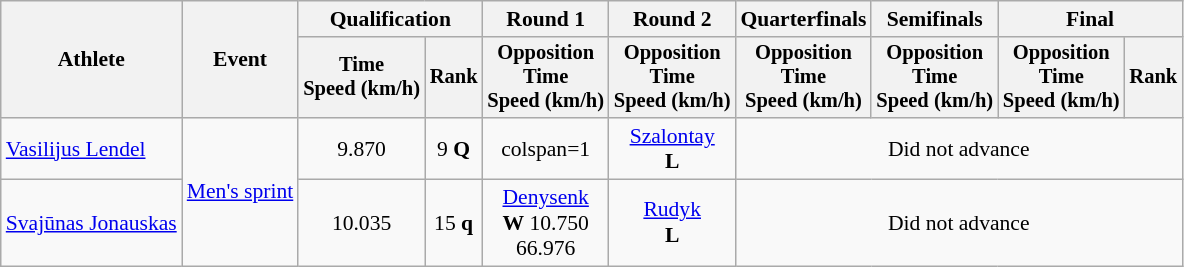<table class="wikitable" style="font-size:90%">
<tr>
<th rowspan=2>Athlete</th>
<th rowspan=2>Event</th>
<th colspan=2>Qualification</th>
<th>Round 1</th>
<th>Round 2</th>
<th>Quarterfinals</th>
<th>Semifinals</th>
<th colspan=2>Final</th>
</tr>
<tr style="font-size:95%">
<th>Time<br>Speed (km/h)</th>
<th>Rank</th>
<th>Opposition<br>Time<br>Speed (km/h)</th>
<th>Opposition<br>Time<br>Speed (km/h)</th>
<th>Opposition<br>Time<br>Speed (km/h)</th>
<th>Opposition<br>Time<br>Speed (km/h)</th>
<th>Opposition<br>Time<br>Speed (km/h)</th>
<th>Rank</th>
</tr>
<tr align=center>
<td align=left><a href='#'>Vasilijus Lendel</a></td>
<td align=left rowspan=2><a href='#'>Men's sprint</a></td>
<td>9.870</td>
<td>9 <strong>Q</strong></td>
<td>colspan=1 </td>
<td> <a href='#'>Szalontay</a><br> <strong>L</strong></td>
<td colspan=4>Did not advance</td>
</tr>
<tr align=center>
<td align=left><a href='#'>Svajūnas Jonauskas</a></td>
<td>10.035</td>
<td>15 <strong>q</strong></td>
<td> <a href='#'>Denysenk</a><br> <strong>W</strong> 10.750 <br> 66.976</td>
<td> <a href='#'>Rudyk</a><br> <strong>L</strong></td>
<td colspan=4>Did not advance</td>
</tr>
</table>
